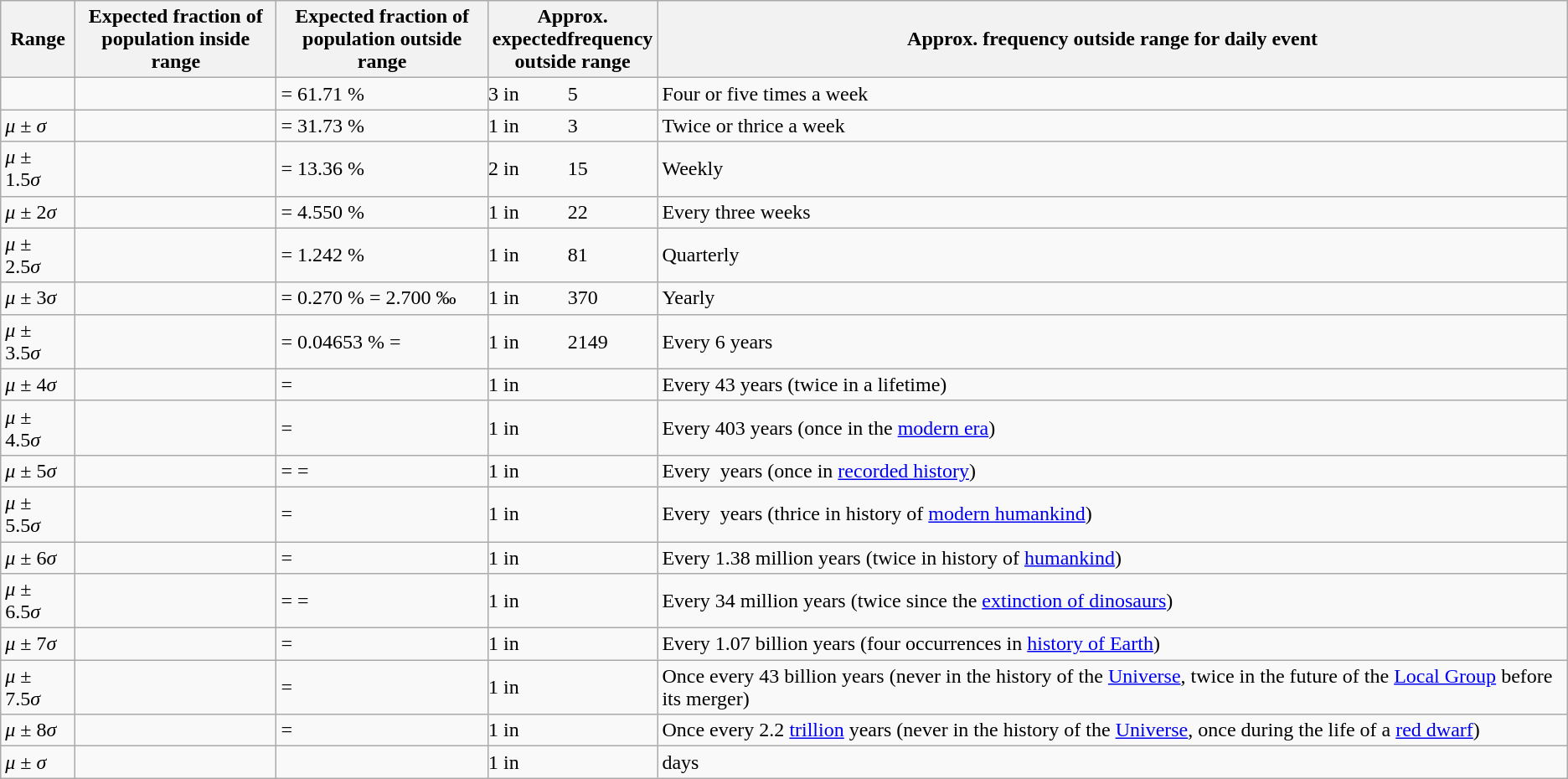<table class="wikitable" style="text-align:left">
<tr>
<th>Range</th>
<th>Expected fraction of<br>population inside range</th>
<th Expected fraction ofpopulation outside range!>Expected fraction of<br>population outside range</th>
<th colspan="2">Approx. expectedfrequency outside range</th>
<th>Approx. frequency outside range for daily event</th>
</tr>
<tr>
<td style="text-align:left"></td>
<td></td>
<td> = 61.71 %</td>
<td style="width:1px; border-left:none; border-right:none; padding-left:0; padding-right:0">3 in </td>
<td style="width:1px; border-left:none; border-right:none; padding-left:0; padding-right:0">5</td>
<td style="text-align:left">Four or five times a week</td>
</tr>
<tr>
<td style="text-align:left"><em>μ</em> ± <em>σ</em></td>
<td></td>
<td> = 31.73 %</td>
<td style="width:1px; border-left:none; border-right:none; padding-left:0; padding-right:0">1 in </td>
<td style="width:1px; border-left:none; border-right:none; padding-left:0; padding-right:0">3</td>
<td style="text-align:left">Twice or thrice a week</td>
</tr>
<tr>
<td style="text-align:left"><em>μ</em> ± 1.5<em>σ</em></td>
<td></td>
<td> = 13.36 %</td>
<td style="width:1px; border-left:none; border-right:none; padding-left:0; padding-right:0">2 in </td>
<td style="width:1px; border-left:none; border-right:none; padding-left:0; padding-right:0">15</td>
<td style="text-align:left">Weekly</td>
</tr>
<tr>
<td style="text-align:left"><em>μ</em> ± 2<em>σ</em></td>
<td></td>
<td> = 4.550 %</td>
<td style="width:1px; border-left:none; border-right:none; padding-left:0; padding-right:0">1 in </td>
<td style="width:1px; border-left:none; border-right:none; padding-left:0; padding-right:0">22</td>
<td style="text-align:left">Every three weeks</td>
</tr>
<tr>
<td style="text-align:left"><em>μ</em> ± 2.5<em>σ</em></td>
<td></td>
<td> = 1.242 %</td>
<td style="width:1px; border-left:none; border-right:none; padding-left:0; padding-right:0">1 in </td>
<td style="width:1px; border-left:none; border-right:none; padding-left:0; padding-right:0">81</td>
<td style="text-align:left">Quarterly</td>
</tr>
<tr>
<td style="text-align:left"><em>μ</em> ± 3<em>σ</em></td>
<td></td>
<td> = 0.270 % = 2.700 ‰</td>
<td style="width:1px; border-left:none; border-right:none; padding-left:0; padding-right:0">1 in </td>
<td style="width:1px; border-left:none; border-right:none; padding-left:0; padding-right:0">370</td>
<td style="text-align:left">Yearly</td>
</tr>
<tr>
<td style="text-align:left"><em>μ</em> ± 3.5<em>σ</em></td>
<td></td>
<td> = 0.04653 % = </td>
<td style="width:1px; border-left:none; border-right:none; padding-left:0; padding-right:0">1 in </td>
<td style="width:1px; border-left:none; border-right:none; padding-left:0; padding-right:0">2149</td>
<td style="text-align:left">Every 6 years</td>
</tr>
<tr>
<td style="text-align:left"><em>μ</em> ± 4<em>σ</em></td>
<td></td>
<td> = </td>
<td style="width:1px; border-left:none; border-right:none; padding-left:0; padding-right:0">1 in </td>
<td style="width:1px; border-left:none; border-right:none; padding-left:0; padding-right:0"></td>
<td style="text-align:left">Every 43 years (twice in a lifetime)</td>
</tr>
<tr>
<td style="text-align:left"><em>μ</em> ± 4.5<em>σ</em></td>
<td></td>
<td> = </td>
<td style="width:1px; border-left:none; border-right:none; padding-left:0; padding-right:0">1 in </td>
<td style="width:1px; border-left:none; border-right:none; padding-left:0; padding-right:0"></td>
<td style="text-align:left">Every 403 years (once in the <a href='#'>modern era</a>)</td>
</tr>
<tr>
<td style="text-align:left"><em>μ</em> ± 5<em>σ</em></td>
<td></td>
<td> =  = </td>
<td style="width:1px; border-left:none; border-right:none; padding-left:0; padding-right:0">1 in </td>
<td style="width:1px; border-left:none; border-right:none; padding-left:0; padding-right:0"></td>
<td style="text-align:left">Every  years (once in <a href='#'>recorded history</a>)</td>
</tr>
<tr>
<td style="text-align:left"><em>μ</em> ± 5.5<em>σ</em></td>
<td></td>
<td> = </td>
<td style="width:1px; border-left:none; border-right:none; padding-left:0; padding-right:0">1 in </td>
<td style="width:1px; border-left:none; border-right:none; padding-left:0; padding-right:0"></td>
<td style="text-align:left">Every  years (thrice in history of <a href='#'>modern humankind</a>)</td>
</tr>
<tr>
<td style="text-align:left"><em>μ</em> ± 6<em>σ</em></td>
<td></td>
<td> = </td>
<td style="width:1px; border-left:none; border-right:none; padding-left:0; padding-right:0">1 in </td>
<td style="width:1px; border-left:none; border-right:none; padding-left:0; padding-right:0"></td>
<td style="text-align:left">Every 1.38 million years (twice in history of <a href='#'>humankind</a>)</td>
</tr>
<tr>
<td style="text-align:left"><em>μ</em> ± 6.5<em>σ</em></td>
<td></td>
<td> =  = </td>
<td style="width:1px; border-left:none; border-right:none; padding-left:0; padding-right:0">1 in </td>
<td style="width:1px; border-left:none; border-right:none; padding-left:0; padding-right:0"></td>
<td style="text-align:left">Every 34 million years (twice since the <a href='#'>extinction of dinosaurs</a>)</td>
</tr>
<tr>
<td style="text-align:left"><em>μ</em> ± 7<em>σ</em></td>
<td></td>
<td> = </td>
<td style="width:1px; border-left:none; border-right:none; padding-left:0; padding-right:0">1 in </td>
<td style="width:1px; border-left:none; border-right:none; padding-left:0; padding-right:0"></td>
<td style="text-align:left">Every 1.07 billion years (four occurrences in <a href='#'>history of Earth</a>)</td>
</tr>
<tr>
<td style="text-align:left"><em>μ</em> ± 7.5<em>σ</em></td>
<td></td>
<td> = </td>
<td style="width:1px; border-left:none; border-right:none; padding-left:0; padding-right:0">1 in </td>
<td style="width:1px; border-left:none; border-right:none; padding-left:0; padding-right:0"></td>
<td style="text-align:left">Once every 43 billion years (never in the history of the <a href='#'>Universe</a>, twice in the future of the <a href='#'>Local Group</a> before its merger)</td>
</tr>
<tr>
<td style="text-align:left"><em>μ</em> ± 8<em>σ</em></td>
<td></td>
<td> = </td>
<td style="width:1px; border-left:none; border-right:none; padding-left:0; padding-right:0">1 in </td>
<td style="width:1px; border-left:none; border-right:none; padding-left:0; padding-right:0"></td>
<td style="text-align:left">Once every 2.2 <a href='#'>trillion</a> years (never in the history of the <a href='#'>Universe</a>, once during the life of a <a href='#'>red dwarf</a>)</td>
</tr>
<tr>
<td style="text-align:left"><em>μ</em> ± <em>σ</em></td>
<td><a href='#'></a></td>
<td><a href='#'></a></td>
<td style="width:1px; border-left:none; border-right:none; padding-left:0; padding-right:0">1 in </td>
<td style="text-align:left; border-left:none; border-right:none; padding-left:0; padding-right:0"></td>
<td style="text-align:left"> days</td>
</tr>
</table>
